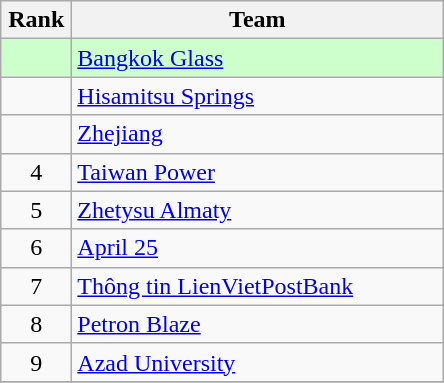<table class="wikitable" style="text-align: center;">
<tr>
<th width=40>Rank</th>
<th width=240>Team</th>
</tr>
<tr bgcolor=#CCFFCC>
<td></td>
<td align="left"> <a href='#'>Bangkok Glass</a></td>
</tr>
<tr>
<td></td>
<td align="left"> <a href='#'>Hisamitsu Springs</a></td>
</tr>
<tr>
<td></td>
<td align="left"> <a href='#'>Zhejiang</a></td>
</tr>
<tr>
<td>4</td>
<td align="left"> <a href='#'>Taiwan Power</a></td>
</tr>
<tr>
<td>5</td>
<td align="left"> <a href='#'>Zhetysu Almaty</a></td>
</tr>
<tr>
<td>6</td>
<td align="left"> <a href='#'>April 25</a></td>
</tr>
<tr>
<td>7</td>
<td align="left"> <a href='#'>Thông tin LienVietPostBank</a></td>
</tr>
<tr>
<td>8</td>
<td align="left"> <a href='#'>Petron Blaze</a></td>
</tr>
<tr>
<td>9</td>
<td align="left"> <a href='#'>Azad University</a></td>
</tr>
<tr>
</tr>
</table>
